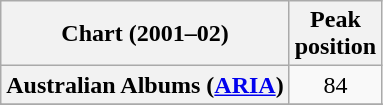<table class="wikitable sortable plainrowheaders" style="text-align:center;">
<tr>
<th scope="col">Chart (2001–02)</th>
<th scope="col">Peak<br>position</th>
</tr>
<tr>
<th scope="row">Australian Albums (<a href='#'>ARIA</a>)</th>
<td>84</td>
</tr>
<tr>
</tr>
<tr>
</tr>
<tr>
</tr>
<tr>
</tr>
<tr>
</tr>
<tr>
</tr>
</table>
